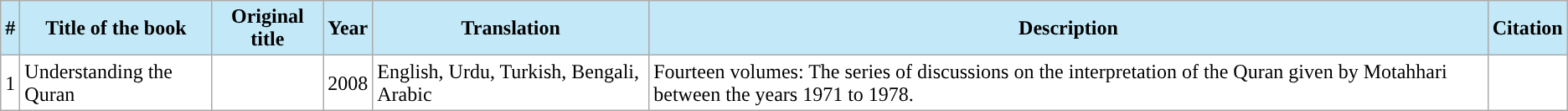<table class="wikitable" style="background-color:#ffffff; color:#000000">
<tr>
<th style="background-color:#c3e8f7;">#</th>
<th style="background-color:#c3e8f7;">Title of the book</th>
<th style="background-color:#c3e8f7;">Original title</th>
<th style="background-color:#c3e8f7;">Year</th>
<th style="background-color:#c3e8f7;">Translation</th>
<th style="background-color:#c3e8f7;">Description</th>
<th style="background-color:#c3e8f7;">Citation</th>
</tr>
<tr>
<td>1</td>
<td>Understanding the Quran</td>
<td></td>
<td>2008</td>
<td>English, Urdu, Turkish, Bengali, Arabic</td>
<td>Fourteen volumes: The series of discussions on the interpretation of the Quran given by Motahhari between the years 1971 to 1978.</td>
<td></td>
</tr>
</table>
